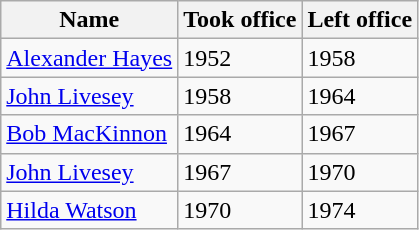<table class="wikitable">
<tr>
<th>Name</th>
<th>Took office</th>
<th>Left office</th>
</tr>
<tr>
<td><a href='#'>Alexander Hayes</a></td>
<td>1952</td>
<td>1958</td>
</tr>
<tr>
<td><a href='#'>John Livesey</a></td>
<td>1958</td>
<td>1964</td>
</tr>
<tr>
<td><a href='#'>Bob MacKinnon</a></td>
<td>1964</td>
<td>1967</td>
</tr>
<tr>
<td><a href='#'>John Livesey</a></td>
<td>1967</td>
<td>1970</td>
</tr>
<tr>
<td><a href='#'>Hilda Watson</a></td>
<td>1970</td>
<td>1974</td>
</tr>
</table>
